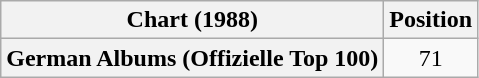<table class="wikitable plainrowheaders" style="text-align:center">
<tr>
<th scope="col">Chart (1988)</th>
<th scope="col">Position</th>
</tr>
<tr>
<th scope="row">German Albums (Offizielle Top 100)</th>
<td>71</td>
</tr>
</table>
